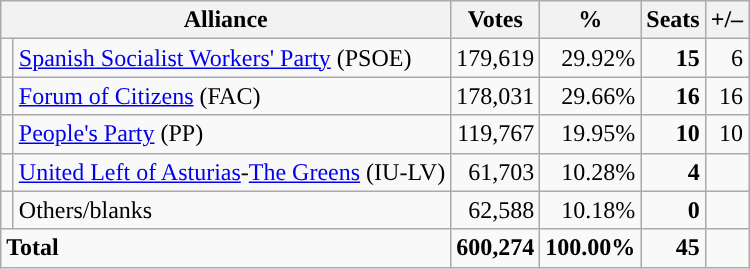<table class="wikitable" style="font-size:100%; text-align:right;">
<tr>
<th colspan="2">Alliance</th>
<th>Votes</th>
<th>%</th>
<th>Seats</th>
<th>+/–</th>
</tr>
<tr>
<td width="1"></td>
<td align="left"><a href='#'>Spanish Socialist Workers' Party</a> (PSOE)</td>
<td>179,619</td>
<td>29.92%</td>
<td><strong>15</strong></td>
<td>6</td>
</tr>
<tr>
<td></td>
<td align="left"><a href='#'>Forum of Citizens</a> (FAC)</td>
<td>178,031</td>
<td>29.66%</td>
<td><strong>16</strong></td>
<td>16</td>
</tr>
<tr>
<td></td>
<td align="left"><a href='#'>People's Party</a> (PP)</td>
<td>119,767</td>
<td>19.95%</td>
<td><strong>10</strong></td>
<td>10</td>
</tr>
<tr>
<td></td>
<td align="left"><a href='#'>United Left of Asturias</a>-<a href='#'>The Greens</a> (IU-LV)</td>
<td>61,703</td>
<td>10.28%</td>
<td><strong>4</strong></td>
<td></td>
</tr>
<tr>
<td></td>
<td align="left">Others/blanks</td>
<td>62,588</td>
<td>10.18%</td>
<td><strong>0</strong></td>
<td></td>
</tr>
<tr style="font-weight:bold">
<td colspan="2" align="left">Total</td>
<td>600,274</td>
<td>100.00%</td>
<td>45</td>
<td></td>
</tr>
</table>
